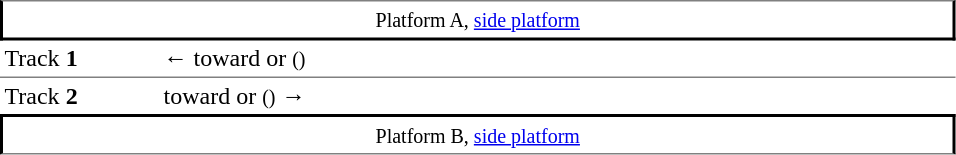<table border=0 cellspacing=0 cellpadding=3>
<tr>
<td style="border-top:solid 1px gray;border-right:solid 2px black;border-left:solid 2px black;border-bottom:solid 2px black;text-align:center;" colspan=2><small>Platform A, <a href='#'>side platform</a></small> </td>
</tr>
<tr>
<td style="border-bottom:solid 1px gray;" width=100>Track <strong>1</strong></td>
<td style="border-bottom:solid 1px gray;" width=525>←  toward  or  <small>()</small></td>
</tr>
<tr>
<td>Track <strong>2</strong></td>
<td>  toward  or  <small>()</small> →</td>
</tr>
<tr>
<td style="border-bottom:solid 1px gray;border-top:solid 2px black;border-right:solid 2px black;border-left:solid 2px black;text-align:center;" colspan=2><small>Platform B, <a href='#'>side platform</a></small> </td>
</tr>
</table>
